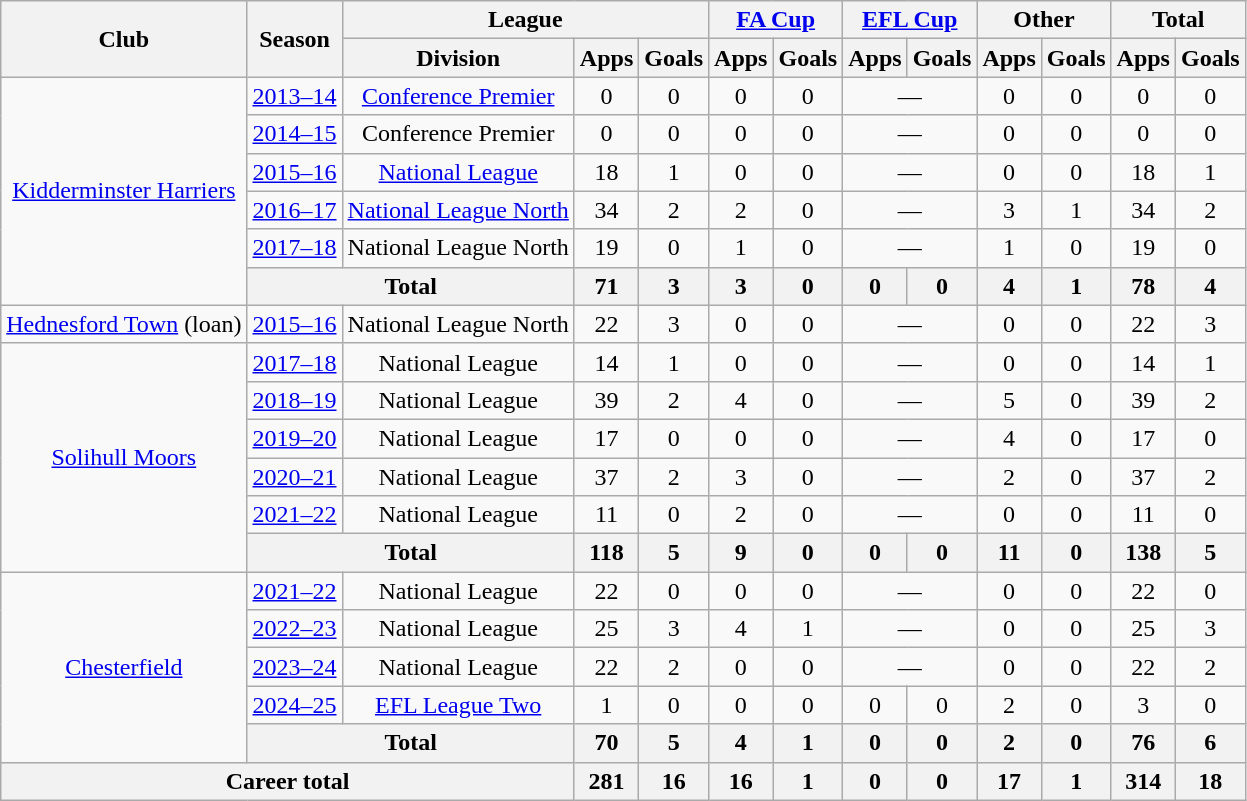<table class="wikitable" style="text-align:center;">
<tr>
<th rowspan="2">Club</th>
<th rowspan="2">Season</th>
<th colspan="3">League</th>
<th colspan="2"><a href='#'>FA Cup</a></th>
<th colspan="2"><a href='#'>EFL Cup</a></th>
<th colspan="2">Other</th>
<th colspan="2">Total</th>
</tr>
<tr>
<th>Division</th>
<th>Apps</th>
<th>Goals</th>
<th>Apps</th>
<th>Goals</th>
<th>Apps</th>
<th>Goals</th>
<th>Apps</th>
<th>Goals</th>
<th>Apps</th>
<th>Goals</th>
</tr>
<tr>
<td rowspan="6"><a href='#'>Kidderminster Harriers</a></td>
<td><a href='#'>2013–14</a></td>
<td><a href='#'>Conference Premier</a></td>
<td>0</td>
<td>0</td>
<td>0</td>
<td>0</td>
<td colspan=2>—</td>
<td>0</td>
<td>0</td>
<td>0</td>
<td>0</td>
</tr>
<tr>
<td><a href='#'>2014–15</a></td>
<td>Conference Premier</td>
<td>0</td>
<td>0</td>
<td>0</td>
<td>0</td>
<td colspan=2>—</td>
<td>0</td>
<td>0</td>
<td>0</td>
<td>0</td>
</tr>
<tr>
<td><a href='#'>2015–16</a></td>
<td><a href='#'>National League</a></td>
<td>18</td>
<td>1</td>
<td>0</td>
<td>0</td>
<td colspan=2>—</td>
<td>0</td>
<td>0</td>
<td>18</td>
<td>1</td>
</tr>
<tr>
<td><a href='#'>2016–17</a></td>
<td><a href='#'>National League North</a></td>
<td>34</td>
<td>2</td>
<td>2</td>
<td>0</td>
<td colspan=2>—</td>
<td>3</td>
<td>1</td>
<td>34</td>
<td>2</td>
</tr>
<tr>
<td><a href='#'>2017–18</a></td>
<td>National League North</td>
<td>19</td>
<td>0</td>
<td>1</td>
<td>0</td>
<td colspan=2>—</td>
<td>1</td>
<td>0</td>
<td>19</td>
<td>0</td>
</tr>
<tr>
<th colspan="2">Total</th>
<th>71</th>
<th>3</th>
<th>3</th>
<th>0</th>
<th>0</th>
<th>0</th>
<th>4</th>
<th>1</th>
<th>78</th>
<th>4</th>
</tr>
<tr>
<td><a href='#'>Hednesford Town</a> (loan)</td>
<td><a href='#'>2015–16</a></td>
<td>National League North</td>
<td>22</td>
<td>3</td>
<td>0</td>
<td>0</td>
<td colspan=2>—</td>
<td>0</td>
<td>0</td>
<td>22</td>
<td>3</td>
</tr>
<tr>
<td rowspan="6"><a href='#'>Solihull Moors</a></td>
<td><a href='#'>2017–18</a></td>
<td>National League</td>
<td>14</td>
<td>1</td>
<td>0</td>
<td>0</td>
<td colspan=2>—</td>
<td>0</td>
<td>0</td>
<td>14</td>
<td>1</td>
</tr>
<tr>
<td><a href='#'>2018–19</a></td>
<td>National League</td>
<td>39</td>
<td>2</td>
<td>4</td>
<td>0</td>
<td colspan=2>—</td>
<td>5</td>
<td>0</td>
<td>39</td>
<td>2</td>
</tr>
<tr>
<td><a href='#'>2019–20</a></td>
<td>National League</td>
<td>17</td>
<td>0</td>
<td>0</td>
<td>0</td>
<td colspan=2>—</td>
<td>4</td>
<td>0</td>
<td>17</td>
<td>0</td>
</tr>
<tr>
<td><a href='#'>2020–21</a></td>
<td>National League</td>
<td>37</td>
<td>2</td>
<td>3</td>
<td>0</td>
<td colspan=2>—</td>
<td>2</td>
<td>0</td>
<td>37</td>
<td>2</td>
</tr>
<tr>
<td><a href='#'>2021–22</a></td>
<td>National League</td>
<td>11</td>
<td>0</td>
<td>2</td>
<td>0</td>
<td colspan=2>—</td>
<td>0</td>
<td>0</td>
<td>11</td>
<td>0</td>
</tr>
<tr>
<th colspan="2">Total</th>
<th>118</th>
<th>5</th>
<th>9</th>
<th>0</th>
<th>0</th>
<th>0</th>
<th>11</th>
<th>0</th>
<th>138</th>
<th>5</th>
</tr>
<tr>
<td rowspan="5"><a href='#'>Chesterfield</a></td>
<td><a href='#'>2021–22</a></td>
<td>National League</td>
<td>22</td>
<td>0</td>
<td>0</td>
<td>0</td>
<td colspan=2>—</td>
<td>0</td>
<td>0</td>
<td>22</td>
<td>0</td>
</tr>
<tr>
<td><a href='#'>2022–23</a></td>
<td>National League</td>
<td>25</td>
<td>3</td>
<td>4</td>
<td>1</td>
<td colspan=2>—</td>
<td>0</td>
<td>0</td>
<td>25</td>
<td>3</td>
</tr>
<tr>
<td><a href='#'>2023–24</a></td>
<td>National League</td>
<td>22</td>
<td>2</td>
<td>0</td>
<td>0</td>
<td colspan=2>—</td>
<td>0</td>
<td>0</td>
<td>22</td>
<td>2</td>
</tr>
<tr>
<td><a href='#'>2024–25</a></td>
<td><a href='#'>EFL League Two</a></td>
<td>1</td>
<td>0</td>
<td>0</td>
<td>0</td>
<td>0</td>
<td>0</td>
<td>2</td>
<td>0</td>
<td>3</td>
<td>0</td>
</tr>
<tr>
<th colspan="2">Total</th>
<th>70</th>
<th>5</th>
<th>4</th>
<th>1</th>
<th>0</th>
<th>0</th>
<th>2</th>
<th>0</th>
<th>76</th>
<th>6</th>
</tr>
<tr>
<th colspan="3">Career total</th>
<th>281</th>
<th>16</th>
<th>16</th>
<th>1</th>
<th>0</th>
<th>0</th>
<th>17</th>
<th>1</th>
<th>314</th>
<th>18</th>
</tr>
</table>
